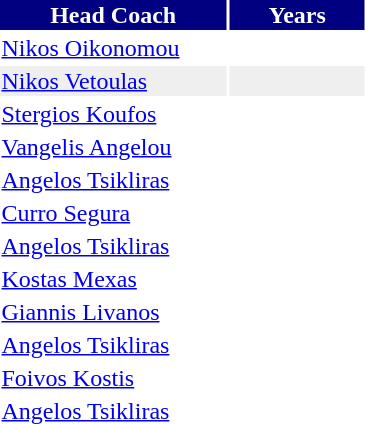<table>
<tr style="color:#FFFFFF; background:#000080;">
<th width="50%">Head Coach</th>
<th width="30%">Years</th>
</tr>
<tr>
<td> <a href='#'>Nikos Oikonomou</a></td>
<td></td>
</tr>
<tr bgcolor="#EFEFEF">
<td> <a href='#'>Nikos Vetoulas</a></td>
<td></td>
</tr>
<tr>
<td> <a href='#'>Stergios Koufos</a></td>
<td></td>
</tr>
<tr>
<td> <a href='#'>Vangelis Angelou</a></td>
<td></td>
</tr>
<tr>
<td> <a href='#'>Angelos Tsikliras</a></td>
<td></td>
</tr>
<tr>
<td> <a href='#'>Curro Segura</a></td>
<td></td>
</tr>
<tr>
<td> <a href='#'>Angelos Tsikliras</a></td>
<td></td>
</tr>
<tr>
<td> <a href='#'>Kostas Mexas</a></td>
<td></td>
</tr>
<tr>
<td> <a href='#'>Giannis Livanos</a></td>
<td></td>
</tr>
<tr>
<td> <a href='#'>Angelos Tsikliras</a></td>
<td></td>
</tr>
<tr>
<td> <a href='#'>Foivos Kostis</a></td>
<td></td>
</tr>
<tr>
<td> <a href='#'>Angelos Tsikliras</a></td>
<td></td>
</tr>
</table>
